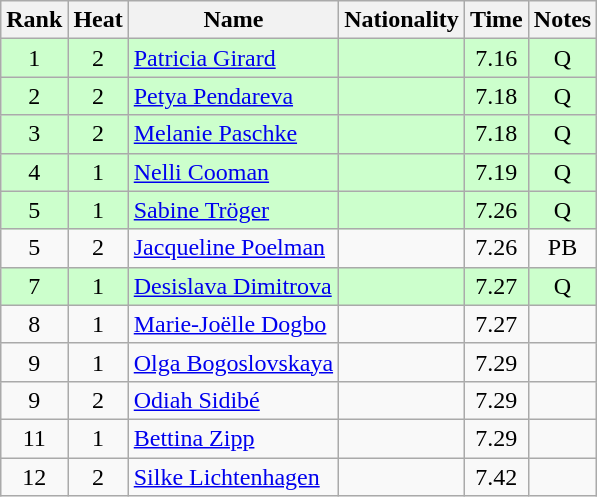<table class="wikitable sortable" style="text-align:center">
<tr>
<th>Rank</th>
<th>Heat</th>
<th>Name</th>
<th>Nationality</th>
<th>Time</th>
<th>Notes</th>
</tr>
<tr bgcolor=ccffcc>
<td>1</td>
<td>2</td>
<td align="left"><a href='#'>Patricia Girard</a></td>
<td align=left></td>
<td>7.16</td>
<td>Q</td>
</tr>
<tr bgcolor=ccffcc>
<td>2</td>
<td>2</td>
<td align="left"><a href='#'>Petya Pendareva</a></td>
<td align=left></td>
<td>7.18</td>
<td>Q</td>
</tr>
<tr bgcolor=ccffcc>
<td>3</td>
<td>2</td>
<td align="left"><a href='#'>Melanie Paschke</a></td>
<td align=left></td>
<td>7.18</td>
<td>Q</td>
</tr>
<tr bgcolor=ccffcc>
<td>4</td>
<td>1</td>
<td align="left"><a href='#'>Nelli Cooman</a></td>
<td align=left></td>
<td>7.19</td>
<td>Q</td>
</tr>
<tr bgcolor=ccffcc>
<td>5</td>
<td>1</td>
<td align="left"><a href='#'>Sabine Tröger</a></td>
<td align=left></td>
<td>7.26</td>
<td>Q</td>
</tr>
<tr>
<td>5</td>
<td>2</td>
<td align="left"><a href='#'>Jacqueline Poelman</a></td>
<td align=left></td>
<td>7.26</td>
<td>PB</td>
</tr>
<tr bgcolor=ccffcc>
<td>7</td>
<td>1</td>
<td align="left"><a href='#'>Desislava Dimitrova</a></td>
<td align=left></td>
<td>7.27</td>
<td>Q</td>
</tr>
<tr>
<td>8</td>
<td>1</td>
<td align="left"><a href='#'>Marie-Joëlle Dogbo</a></td>
<td align=left></td>
<td>7.27</td>
<td></td>
</tr>
<tr>
<td>9</td>
<td>1</td>
<td align="left"><a href='#'>Olga Bogoslovskaya</a></td>
<td align=left></td>
<td>7.29</td>
<td></td>
</tr>
<tr>
<td>9</td>
<td>2</td>
<td align="left"><a href='#'>Odiah Sidibé</a></td>
<td align=left></td>
<td>7.29</td>
<td></td>
</tr>
<tr>
<td>11</td>
<td>1</td>
<td align="left"><a href='#'>Bettina Zipp</a></td>
<td align=left></td>
<td>7.29</td>
<td></td>
</tr>
<tr>
<td>12</td>
<td>2</td>
<td align="left"><a href='#'>Silke Lichtenhagen</a></td>
<td align=left></td>
<td>7.42</td>
<td></td>
</tr>
</table>
